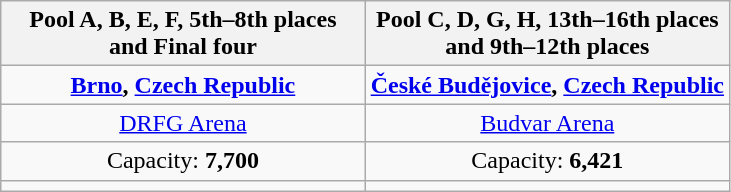<table class="wikitable" style="text-align:center">
<tr>
<th width=50%>Pool A, B, E, F, 5th–8th places<br>and Final four</th>
<th width=50%>Pool C, D, G, H, 13th–16th places<br>and 9th–12th places</th>
</tr>
<tr>
<td> <strong><a href='#'>Brno</a>, <a href='#'>Czech Republic</a></strong></td>
<td> <strong><a href='#'>České Budějovice</a>, <a href='#'>Czech Republic</a></strong></td>
</tr>
<tr>
<td><a href='#'>DRFG Arena</a></td>
<td><a href='#'>Budvar Arena</a></td>
</tr>
<tr>
<td>Capacity: <strong>7,700</strong></td>
<td>Capacity: <strong>6,421</strong></td>
</tr>
<tr>
<td></td>
<td></td>
</tr>
</table>
